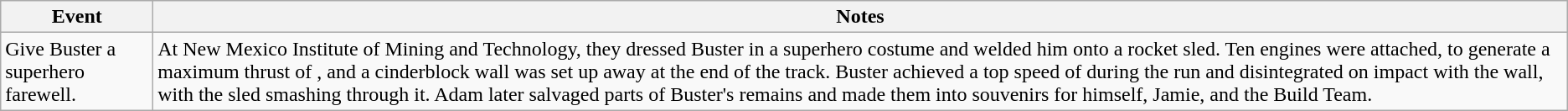<table class="wikitable plainrowheaders">
<tr>
<th scope"col">Event</th>
<th scope"col">Notes</th>
</tr>
<tr>
<td scope"row">Give Buster a superhero farewell.</td>
<td>At New Mexico Institute of Mining and Technology, they dressed Buster in a superhero costume and welded him onto a rocket sled. Ten engines were attached, to generate a maximum thrust of , and a cinderblock wall was set up  away at the end of the track. Buster achieved a top speed of  during the run and disintegrated on impact with the wall, with the sled smashing through it. Adam later salvaged parts of Buster's remains and made them into souvenirs for himself, Jamie, and the Build Team.</td>
</tr>
</table>
